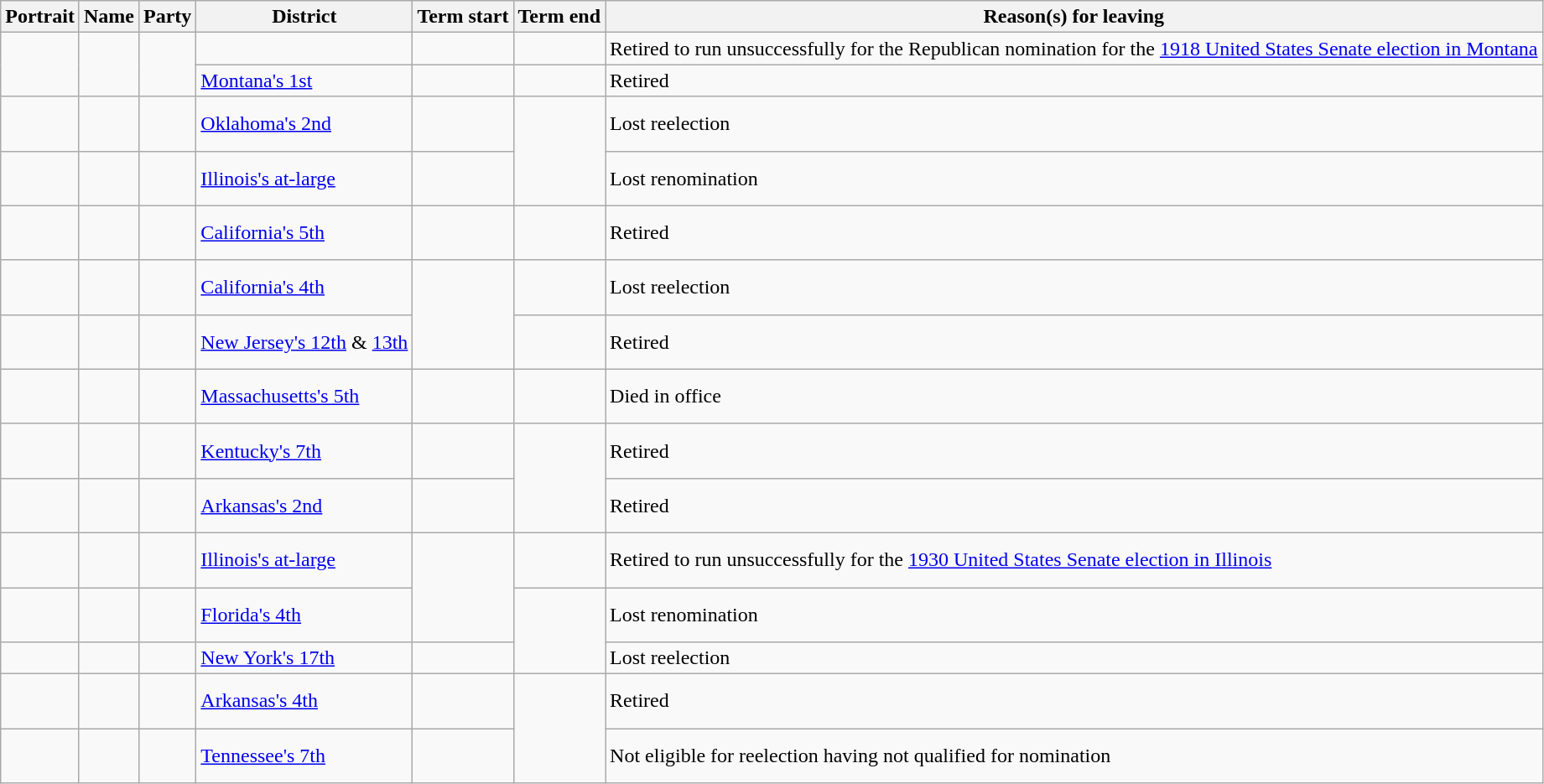<table class="wikitable sortable">
<tr>
<th>Portrait</th>
<th>Name<br></th>
<th>Party</th>
<th>District</th>
<th>Term start</th>
<th>Term end</th>
<th>Reason(s) for leaving</th>
</tr>
<tr>
<td rowspan=2></td>
<td rowspan=2><br><br></td>
<td rowspan=2 ></td>
<td></td>
<td></td>
<td></td>
<td>Retired to run unsuccessfully for the Republican nomination for the <a href='#'>1918 United States Senate election in Montana</a></td>
</tr>
<tr>
<td><a href='#'>Montana's 1st</a></td>
<td></td>
<td></td>
<td>Retired</td>
</tr>
<tr>
<td></td>
<td><br><br></td>
<td></td>
<td><a href='#'>Oklahoma's 2nd</a></td>
<td></td>
<td rowspan=2></td>
<td>Lost reelection</td>
</tr>
<tr>
<td></td>
<td><br><br></td>
<td></td>
<td><a href='#'>Illinois's at-large</a></td>
<td></td>
<td>Lost renomination</td>
</tr>
<tr>
<td></td>
<td><br><br></td>
<td></td>
<td><a href='#'>California's 5th</a></td>
<td></td>
<td></td>
<td>Retired</td>
</tr>
<tr>
<td></td>
<td><br><br></td>
<td></td>
<td><a href='#'>California's 4th</a></td>
<td rowspan=2></td>
<td></td>
<td>Lost reelection</td>
</tr>
<tr>
<td></td>
<td><br><br></td>
<td></td>
<td><a href='#'>New Jersey's 12th</a> & <a href='#'>13th</a></td>
<td></td>
<td>Retired</td>
</tr>
<tr>
<td></td>
<td><br><br></td>
<td></td>
<td><a href='#'>Massachusetts's 5th</a></td>
<td></td>
<td></td>
<td>Died in office</td>
</tr>
<tr>
<td></td>
<td><br><br></td>
<td></td>
<td><a href='#'>Kentucky's 7th</a></td>
<td></td>
<td rowspan=2></td>
<td>Retired</td>
</tr>
<tr>
<td></td>
<td><br><br></td>
<td></td>
<td><a href='#'>Arkansas's 2nd</a></td>
<td></td>
<td>Retired</td>
</tr>
<tr>
<td></td>
<td><br><br></td>
<td></td>
<td><a href='#'>Illinois's at-large</a></td>
<td rowspan=2></td>
<td></td>
<td>Retired to run unsuccessfully for the <a href='#'>1930 United States Senate election in Illinois</a></td>
</tr>
<tr>
<td></td>
<td><br><br></td>
<td></td>
<td><a href='#'>Florida's 4th</a></td>
<td rowspan=2></td>
<td>Lost renomination</td>
</tr>
<tr>
<td></td>
<td><br></td>
<td></td>
<td><a href='#'>New York's 17th</a></td>
<td></td>
<td>Lost reelection</td>
</tr>
<tr>
<td></td>
<td><br><br></td>
<td></td>
<td><a href='#'>Arkansas's 4th</a></td>
<td></td>
<td rowspan=2></td>
<td>Retired</td>
</tr>
<tr>
<td></td>
<td><br><br></td>
<td></td>
<td><a href='#'>Tennessee's 7th</a></td>
<td></td>
<td>Not eligible for reelection having not qualified for nomination</td>
</tr>
</table>
